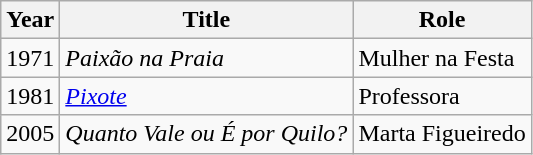<table class="wikitable">
<tr>
<th>Year</th>
<th>Title</th>
<th>Role</th>
</tr>
<tr>
<td>1971</td>
<td><em>Paixão na Praia</em></td>
<td>Mulher na Festa</td>
</tr>
<tr>
<td>1981</td>
<td><em><a href='#'>Pixote</a></em></td>
<td>Professora</td>
</tr>
<tr>
<td>2005</td>
<td><em>Quanto Vale ou É por Quilo?</em></td>
<td>Marta Figueiredo</td>
</tr>
</table>
